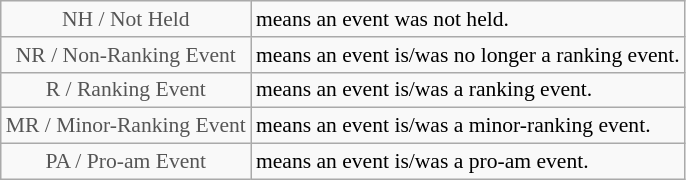<table class="wikitable" style="font-size:90%">
<tr>
<td style="text-align:center; color:#555555;" colspan="4">NH / Not Held</td>
<td>means an event was not held.</td>
</tr>
<tr>
<td style="text-align:center; color:#555555;" colspan="4">NR / Non-Ranking Event</td>
<td>means an event is/was no longer a ranking event.</td>
</tr>
<tr>
<td style="text-align:center; color:#555555;" colspan="4">R / Ranking Event</td>
<td>means an event is/was a ranking event.</td>
</tr>
<tr>
<td style="text-align:center; color:#555555;" colspan="4">MR / Minor-Ranking Event</td>
<td>means an event is/was a minor-ranking event.</td>
</tr>
<tr>
<td style="text-align:center; color:#555555;" colspan="4">PA / Pro-am Event</td>
<td>means an event is/was a pro-am event.</td>
</tr>
</table>
